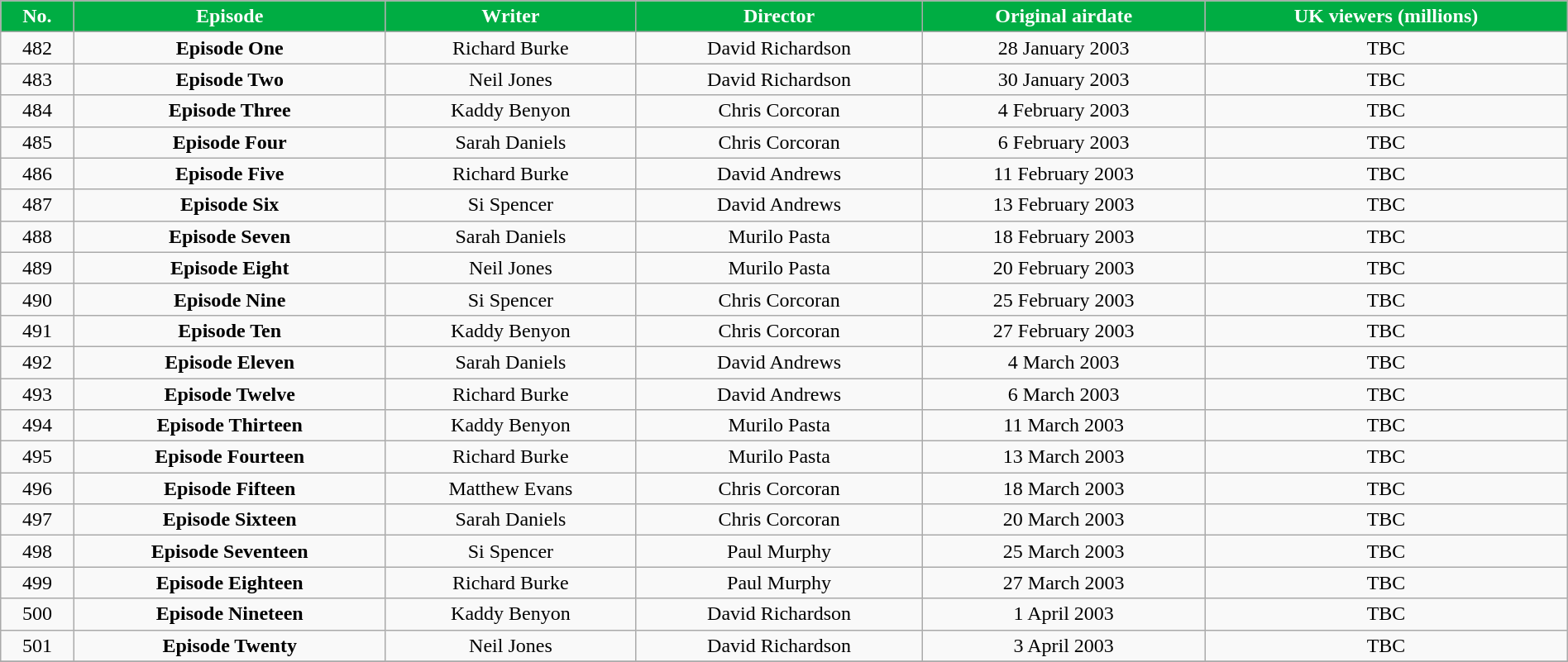<table class="wikitable" style="width:100%;">
<tr>
<th style="background: #00AD43; color:white">No.</th>
<th style="background: #00AD43; color:white">Episode</th>
<th style="background: #00AD43; color:white">Writer</th>
<th style="background: #00AD43; color:white">Director</th>
<th style="background: #00AD43; color:white">Original airdate</th>
<th style="background: #00AD43; color:white">UK viewers (millions)</th>
</tr>
<tr>
<td align="center">482</td>
<td align="center"><strong>Episode One</strong></td>
<td align="center">Richard Burke</td>
<td align="center">David Richardson</td>
<td align="center">28 January 2003</td>
<td align="center">TBC</td>
</tr>
<tr>
<td align="center">483</td>
<td align="center"><strong>Episode Two</strong></td>
<td align="center">Neil Jones</td>
<td align="center">David Richardson</td>
<td align="center">30 January 2003</td>
<td align="center">TBC</td>
</tr>
<tr>
<td align="center">484</td>
<td align="center"><strong>Episode Three</strong></td>
<td align="center">Kaddy Benyon</td>
<td align="center">Chris Corcoran</td>
<td align="center">4 February 2003</td>
<td align="center">TBC</td>
</tr>
<tr>
<td align="center">485</td>
<td align="center"><strong>Episode Four</strong></td>
<td align="center">Sarah Daniels</td>
<td align="center">Chris Corcoran</td>
<td align="center">6 February 2003</td>
<td align="center">TBC</td>
</tr>
<tr>
<td align="center">486</td>
<td align="center"><strong>Episode Five</strong></td>
<td align="center">Richard Burke</td>
<td align="center">David Andrews</td>
<td align="center">11 February 2003</td>
<td align="center">TBC</td>
</tr>
<tr>
<td align="center">487</td>
<td align="center"><strong>Episode Six</strong></td>
<td align="center">Si Spencer</td>
<td align="center">David Andrews</td>
<td align="center">13 February 2003</td>
<td align="center">TBC</td>
</tr>
<tr>
<td align="center">488</td>
<td align="center"><strong>Episode Seven</strong></td>
<td align="center">Sarah Daniels</td>
<td align="center">Murilo Pasta</td>
<td align="center">18 February 2003</td>
<td align="center">TBC</td>
</tr>
<tr>
<td align="center">489</td>
<td align="center"><strong>Episode Eight</strong></td>
<td align="center">Neil Jones</td>
<td align="center">Murilo Pasta</td>
<td align="center">20 February 2003</td>
<td align="center">TBC</td>
</tr>
<tr>
<td align="center">490</td>
<td align="center"><strong>Episode Nine</strong></td>
<td align="center">Si Spencer</td>
<td align="center">Chris Corcoran</td>
<td align="center">25 February 2003</td>
<td align="center">TBC</td>
</tr>
<tr>
<td align="center">491</td>
<td align="center"><strong>Episode Ten</strong></td>
<td align="center">Kaddy Benyon</td>
<td align="center">Chris Corcoran</td>
<td align="center">27 February 2003</td>
<td align="center">TBC</td>
</tr>
<tr>
<td align="center">492</td>
<td align="center"><strong>Episode Eleven</strong></td>
<td align="center">Sarah Daniels</td>
<td align="center">David Andrews</td>
<td align="center">4 March 2003</td>
<td align="center">TBC</td>
</tr>
<tr>
<td align="center">493</td>
<td align="center"><strong>Episode Twelve</strong></td>
<td align="center">Richard Burke</td>
<td align="center">David Andrews</td>
<td align="center">6 March 2003</td>
<td align="center">TBC</td>
</tr>
<tr>
<td align="center">494</td>
<td align="center"><strong>Episode Thirteen</strong></td>
<td align="center">Kaddy Benyon</td>
<td align="center">Murilo Pasta</td>
<td align="center">11 March 2003</td>
<td align="center">TBC</td>
</tr>
<tr>
<td align="center">495</td>
<td align="center"><strong>Episode Fourteen</strong></td>
<td align="center">Richard Burke</td>
<td align="center">Murilo Pasta</td>
<td align="center">13 March 2003</td>
<td align="center">TBC</td>
</tr>
<tr>
<td align="center">496</td>
<td align="center"><strong>Episode Fifteen</strong></td>
<td align="center">Matthew Evans</td>
<td align="center">Chris Corcoran</td>
<td align="center">18 March 2003</td>
<td align="center">TBC</td>
</tr>
<tr>
<td align="center">497</td>
<td align="center"><strong>Episode Sixteen</strong></td>
<td align="center">Sarah Daniels</td>
<td align="center">Chris Corcoran</td>
<td align="center">20 March 2003</td>
<td align="center">TBC</td>
</tr>
<tr>
<td align="center">498</td>
<td align="center"><strong>Episode Seventeen</strong></td>
<td align="center">Si Spencer</td>
<td align="center">Paul Murphy</td>
<td align="center">25 March 2003</td>
<td align="center">TBC</td>
</tr>
<tr>
<td align="center">499</td>
<td align="center"><strong>Episode Eighteen</strong></td>
<td align="center">Richard Burke</td>
<td align="center">Paul Murphy</td>
<td align="center">27 March 2003</td>
<td align="center">TBC</td>
</tr>
<tr>
<td align="center">500</td>
<td align="center"><strong>Episode Nineteen</strong></td>
<td align="center">Kaddy Benyon</td>
<td align="center">David Richardson</td>
<td align="center">1 April 2003</td>
<td align="center">TBC</td>
</tr>
<tr>
<td align="center">501</td>
<td align="center"><strong>Episode Twenty</strong></td>
<td align="center">Neil Jones</td>
<td align="center">David Richardson</td>
<td align="center">3 April 2003</td>
<td align="center">TBC</td>
</tr>
<tr>
</tr>
</table>
